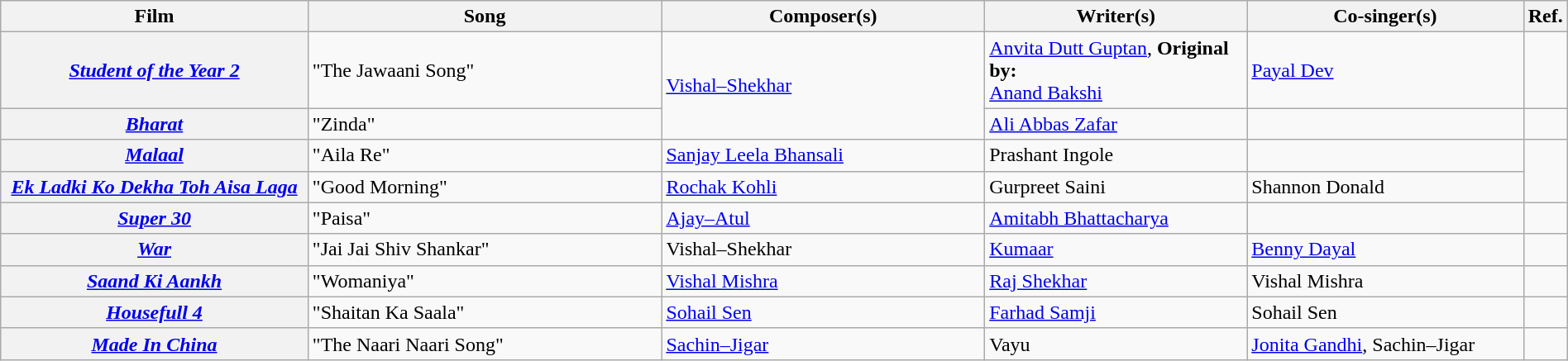<table class="wikitable plainrowheaders" width="100%" textcolor:#000;">
<tr>
<th scope="col" width=20%><strong>Film</strong></th>
<th scope="col" width=23%><strong>Song</strong></th>
<th scope="col" width=21%><strong>Composer(s)</strong></th>
<th scope="col" width=17%><strong>Writer(s)</strong></th>
<th scope="col" width=18%><strong>Co-singer(s)</strong></th>
<th scope="col" width=1%><strong>Ref.</strong></th>
</tr>
<tr>
<th scope="row"><em><a href='#'>Student of the Year 2</a></em></th>
<td>"The Jawaani Song"</td>
<td rowspan="2"><a href='#'>Vishal–Shekhar</a></td>
<td><a href='#'>Anvita Dutt Guptan</a>, <strong>Original by:</strong><br><a href='#'>Anand Bakshi</a></td>
<td><a href='#'>Payal Dev</a></td>
<td></td>
</tr>
<tr>
<th scope="row"><em><a href='#'>Bharat</a></em></th>
<td>"Zinda"</td>
<td><a href='#'>Ali Abbas Zafar</a></td>
<td></td>
<td></td>
</tr>
<tr>
<th scope="row"><em><a href='#'>Malaal</a></em></th>
<td>"Aila Re"</td>
<td><a href='#'>Sanjay Leela Bhansali</a></td>
<td>Prashant Ingole</td>
<td></td>
</tr>
<tr>
<th scope="row"><em><a href='#'>Ek Ladki Ko Dekha Toh Aisa Laga</a></em></th>
<td>"Good Morning"</td>
<td><a href='#'>Rochak Kohli</a></td>
<td>Gurpreet Saini</td>
<td>Shannon Donald</td>
</tr>
<tr>
<th scope="row"><em><a href='#'>Super 30</a></em></th>
<td>"Paisa"</td>
<td><a href='#'>Ajay–Atul</a></td>
<td><a href='#'>Amitabh Bhattacharya</a></td>
<td></td>
<td></td>
</tr>
<tr>
<th scope="row"><em><a href='#'>War</a></em></th>
<td>"Jai Jai Shiv Shankar"</td>
<td>Vishal–Shekhar</td>
<td><a href='#'>Kumaar</a></td>
<td><a href='#'>Benny Dayal</a></td>
<td></td>
</tr>
<tr>
<th scope="row"><em><a href='#'>Saand Ki Aankh</a></em></th>
<td>"Womaniya"</td>
<td><a href='#'>Vishal Mishra</a></td>
<td><a href='#'>Raj Shekhar</a></td>
<td>Vishal Mishra</td>
<td></td>
</tr>
<tr>
<th scope="row"><em><a href='#'>Housefull 4</a></em></th>
<td>"Shaitan Ka Saala"</td>
<td><a href='#'>Sohail Sen</a></td>
<td><a href='#'>Farhad Samji</a></td>
<td>Sohail Sen</td>
<td></td>
</tr>
<tr>
<th scope="row"><em><a href='#'>Made In China</a></em></th>
<td>"The Naari Naari Song"</td>
<td><a href='#'>Sachin–Jigar</a></td>
<td>Vayu</td>
<td><a href='#'>Jonita Gandhi</a>, Sachin–Jigar</td>
<td></td>
</tr>
</table>
